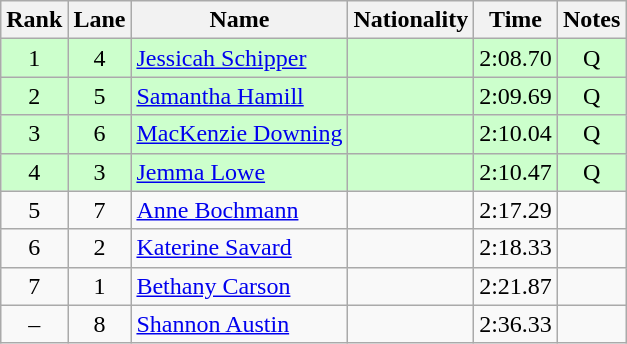<table class="wikitable sortable" style="text-align:center">
<tr>
<th>Rank</th>
<th>Lane</th>
<th>Name</th>
<th>Nationality</th>
<th>Time</th>
<th>Notes</th>
</tr>
<tr style="background:#cfc;">
<td>1</td>
<td>4</td>
<td align=left><a href='#'>Jessicah Schipper</a></td>
<td align=left></td>
<td>2:08.70</td>
<td>Q</td>
</tr>
<tr style="background:#cfc;">
<td>2</td>
<td>5</td>
<td align=left><a href='#'>Samantha Hamill</a></td>
<td align=left></td>
<td>2:09.69</td>
<td>Q</td>
</tr>
<tr style="background:#cfc;">
<td>3</td>
<td>6</td>
<td align=left><a href='#'>MacKenzie Downing</a></td>
<td align=left></td>
<td>2:10.04</td>
<td>Q</td>
</tr>
<tr style="background:#cfc;">
<td>4</td>
<td>3</td>
<td align=left><a href='#'>Jemma Lowe</a></td>
<td align=left></td>
<td>2:10.47</td>
<td>Q</td>
</tr>
<tr>
<td>5</td>
<td>7</td>
<td align=left><a href='#'>Anne Bochmann</a></td>
<td align=left></td>
<td>2:17.29</td>
<td></td>
</tr>
<tr>
<td>6</td>
<td>2</td>
<td align=left><a href='#'>Katerine Savard</a></td>
<td align=left></td>
<td>2:18.33</td>
<td></td>
</tr>
<tr>
<td>7</td>
<td>1</td>
<td align=left><a href='#'>Bethany Carson</a></td>
<td align=left></td>
<td>2:21.87</td>
<td></td>
</tr>
<tr>
<td>–</td>
<td>8</td>
<td align=left><a href='#'>Shannon Austin</a></td>
<td align=left></td>
<td>2:36.33</td>
<td></td>
</tr>
</table>
